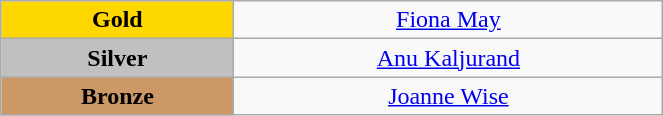<table class="wikitable" style="text-align:center; " width="35%">
<tr>
<td bgcolor="gold"><strong>Gold</strong></td>
<td><a href='#'>Fiona May</a><br>  <small><em></em></small></td>
</tr>
<tr>
<td bgcolor="silver"><strong>Silver</strong></td>
<td><a href='#'>Anu Kaljurand</a><br>  <small><em></em></small></td>
</tr>
<tr>
<td bgcolor="CC9966"><strong>Bronze</strong></td>
<td><a href='#'>Joanne Wise</a><br>  <small><em></em></small></td>
</tr>
</table>
